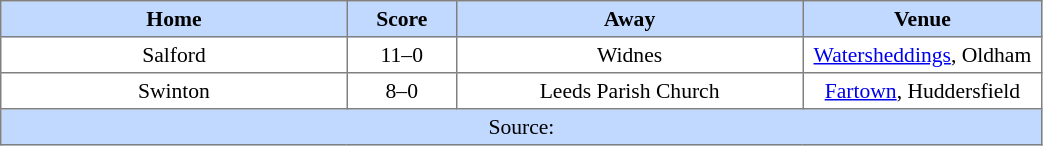<table border=1 style="border-collapse:collapse; font-size:90%; text-align:center"; cellpadding=3 cellspacing=0 width=55%>
<tr bgcolor=#C1D8FF>
<th width=19%>Home</th>
<th width=6%>Score</th>
<th width=19%>Away</th>
<th width=11%>Venue</th>
</tr>
<tr>
<td>Salford</td>
<td>11–0</td>
<td>Widnes</td>
<td><a href='#'>Watersheddings</a>, Oldham</td>
</tr>
<tr>
<td>Swinton</td>
<td>8–0</td>
<td>Leeds Parish Church</td>
<td><a href='#'>Fartown</a>, Huddersfield</td>
</tr>
<tr bgcolor=#C1D8FF>
<td colspan=4>Source:</td>
</tr>
</table>
